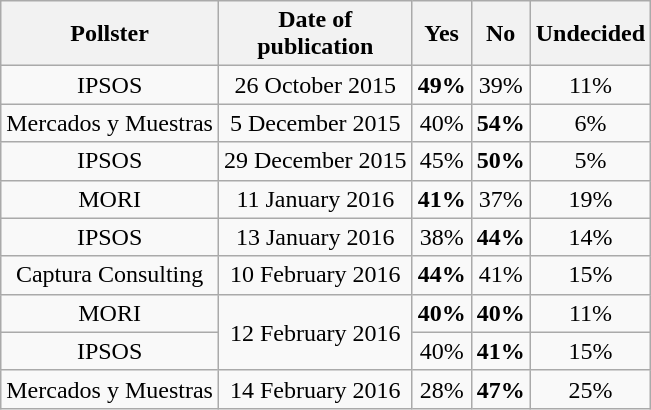<table class=wikitable style=text-align:center>
<tr>
<th>Pollster</th>
<th>Date of<br>publication</th>
<th>Yes</th>
<th>No</th>
<th>Undecided</th>
</tr>
<tr>
<td>IPSOS</td>
<td>26 October 2015</td>
<td><strong>49%</strong></td>
<td>39%</td>
<td>11%</td>
</tr>
<tr>
<td>Mercados y Muestras</td>
<td>5 December 2015</td>
<td>40%</td>
<td><strong>54%</strong></td>
<td>6%</td>
</tr>
<tr>
<td>IPSOS</td>
<td>29 December 2015</td>
<td>45%</td>
<td><strong>50%</strong></td>
<td>5%</td>
</tr>
<tr>
<td>MORI</td>
<td>11 January 2016</td>
<td><strong>41%</strong></td>
<td>37%</td>
<td>19%</td>
</tr>
<tr>
<td>IPSOS</td>
<td>13 January 2016</td>
<td>38%</td>
<td><strong>44%</strong></td>
<td>14%</td>
</tr>
<tr>
<td>Captura Consulting</td>
<td>10 February 2016</td>
<td><strong>44%</strong></td>
<td>41%</td>
<td>15%</td>
</tr>
<tr>
<td>MORI</td>
<td rowspan="2">12 February 2016</td>
<td><strong>40%</strong></td>
<td><strong>40%</strong></td>
<td>11%</td>
</tr>
<tr>
<td>IPSOS</td>
<td>40%</td>
<td><strong>41%</strong></td>
<td>15%</td>
</tr>
<tr>
<td>Mercados y Muestras</td>
<td>14 February 2016</td>
<td>28%</td>
<td><strong>47%</strong></td>
<td>25%</td>
</tr>
</table>
